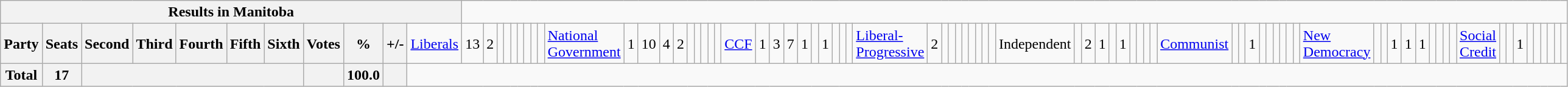<table class="wikitable">
<tr>
<th colspan=12>Results in Manitoba</th>
</tr>
<tr>
<th colspan=2>Party</th>
<th>Seats</th>
<th>Second</th>
<th>Third</th>
<th>Fourth</th>
<th>Fifth</th>
<th>Sixth</th>
<th>Votes</th>
<th>%</th>
<th>+/-<br></th>
<td><a href='#'>Liberals</a></td>
<td align="right">13</td>
<td align="right">2</td>
<td align="right"></td>
<td align="right"></td>
<td align="right"></td>
<td align="right"></td>
<td align="right"></td>
<td align="right"></td>
<td align="right"><br></td>
<td><a href='#'>National Government</a></td>
<td align="right">1</td>
<td align="right">10</td>
<td align="right">4</td>
<td align="right">2</td>
<td align="right"></td>
<td align="right"></td>
<td align="right"></td>
<td align="right"></td>
<td align="right"><br></td>
<td><a href='#'>CCF</a></td>
<td align="right">1</td>
<td align="right">3</td>
<td align="right">7</td>
<td align="right">1</td>
<td align="right"></td>
<td align="right">1</td>
<td align="right"></td>
<td align="right"></td>
<td align="right"><br></td>
<td><a href='#'>Liberal-Progressive</a></td>
<td align="right">2</td>
<td align="right"></td>
<td align="right"></td>
<td align="right"></td>
<td align="right"></td>
<td align="right"></td>
<td align="right"></td>
<td align="right"></td>
<td align="right"><br></td>
<td>Independent</td>
<td align="right"></td>
<td align="right">2</td>
<td align="right">1</td>
<td align="right"></td>
<td align="right">1</td>
<td align="right"></td>
<td align="right"></td>
<td align="right"></td>
<td align="right"><br></td>
<td><a href='#'>Communist</a></td>
<td align="right"></td>
<td align="right"></td>
<td align="right">1</td>
<td align="right"></td>
<td align="right"></td>
<td align="right"></td>
<td align="right"></td>
<td align="right"></td>
<td align="right"><br></td>
<td><a href='#'>New Democracy</a></td>
<td align="right"></td>
<td align="right"></td>
<td align="right">1</td>
<td align="right">1</td>
<td align="right">1</td>
<td align="right"></td>
<td align="right"></td>
<td align="right"></td>
<td align="right"><br></td>
<td><a href='#'>Social Credit</a></td>
<td align="right"></td>
<td align="right"></td>
<td align="right">1</td>
<td align="right"></td>
<td align="right"></td>
<td align="right"></td>
<td align="right"></td>
<td align="right"></td>
<td align="right"></td>
</tr>
<tr>
<th colspan="2">Total</th>
<th>17</th>
<th colspan="5"></th>
<th></th>
<th>100.0</th>
<th></th>
</tr>
</table>
